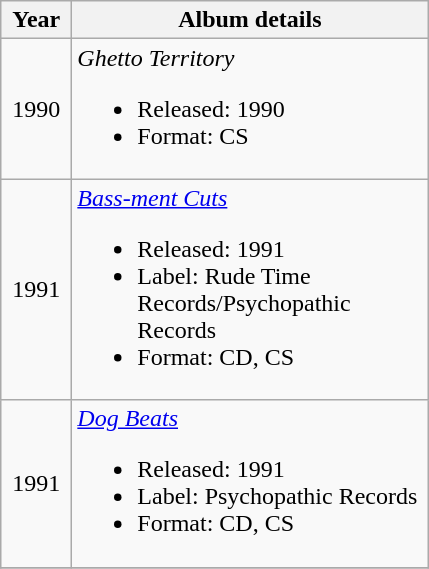<table class="wikitable" style="text-align:center;">
<tr>
<th rowspan="1" width="40">Year</th>
<th rowspan="1" width="230">Album details</th>
</tr>
<tr>
<td>1990</td>
<td align="left"><em>Ghetto Territory</em><br><ul><li>Released: 1990</li><li>Format: CS</li></ul></td>
</tr>
<tr>
<td>1991</td>
<td align="left"><em><a href='#'>Bass-ment Cuts</a></em><br><ul><li>Released: 1991</li><li>Label: Rude Time Records/Psychopathic Records</li><li>Format: CD, CS</li></ul></td>
</tr>
<tr>
<td>1991</td>
<td align="left"><em><a href='#'>Dog Beats</a></em><br><ul><li>Released: 1991</li><li>Label: Psychopathic Records</li><li>Format: CD, CS</li></ul></td>
</tr>
<tr>
</tr>
</table>
